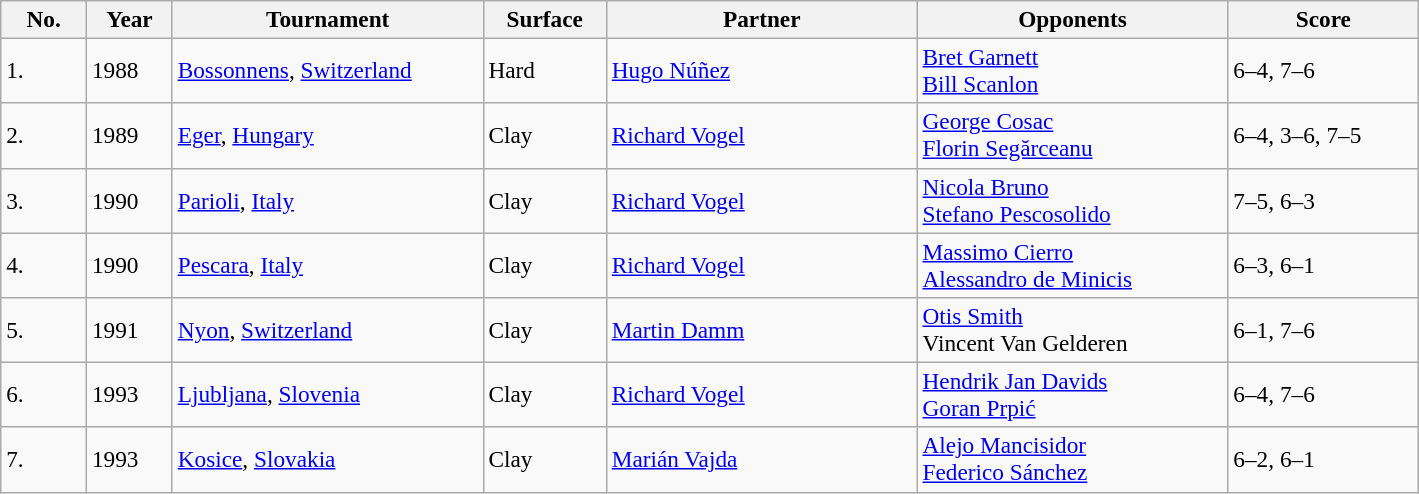<table class="sortable wikitable" style=font-size:97%>
<tr>
<th width=50>No.</th>
<th width=50>Year</th>
<th width=200>Tournament</th>
<th width=75>Surface</th>
<th width=200>Partner</th>
<th width=200>Opponents</th>
<th style="width:120px" class="unsortable">Score</th>
</tr>
<tr>
<td>1.</td>
<td>1988</td>
<td><a href='#'>Bossonnens</a>, <a href='#'>Switzerland</a></td>
<td>Hard</td>
<td> <a href='#'>Hugo Núñez</a></td>
<td> <a href='#'>Bret Garnett</a><br> <a href='#'>Bill Scanlon</a></td>
<td>6–4, 7–6</td>
</tr>
<tr>
<td>2.</td>
<td>1989</td>
<td><a href='#'>Eger</a>, <a href='#'>Hungary</a></td>
<td>Clay</td>
<td> <a href='#'>Richard Vogel</a></td>
<td> <a href='#'>George Cosac</a><br> <a href='#'>Florin Segărceanu</a></td>
<td>6–4, 3–6, 7–5</td>
</tr>
<tr>
<td>3.</td>
<td>1990</td>
<td><a href='#'>Parioli</a>, <a href='#'>Italy</a></td>
<td>Clay</td>
<td> <a href='#'>Richard Vogel</a></td>
<td> <a href='#'>Nicola Bruno</a><br> <a href='#'>Stefano Pescosolido</a></td>
<td>7–5, 6–3</td>
</tr>
<tr>
<td>4.</td>
<td>1990</td>
<td><a href='#'>Pescara</a>, <a href='#'>Italy</a></td>
<td>Clay</td>
<td> <a href='#'>Richard Vogel</a></td>
<td> <a href='#'>Massimo Cierro</a><br> <a href='#'>Alessandro de Minicis</a></td>
<td>6–3, 6–1</td>
</tr>
<tr>
<td>5.</td>
<td>1991</td>
<td><a href='#'>Nyon</a>, <a href='#'>Switzerland</a></td>
<td>Clay</td>
<td> <a href='#'>Martin Damm</a></td>
<td> <a href='#'>Otis Smith</a><br> Vincent Van Gelderen</td>
<td>6–1, 7–6</td>
</tr>
<tr>
<td>6.</td>
<td>1993</td>
<td><a href='#'>Ljubljana</a>, <a href='#'>Slovenia</a></td>
<td>Clay</td>
<td> <a href='#'>Richard Vogel</a></td>
<td> <a href='#'>Hendrik Jan Davids</a><br> <a href='#'>Goran Prpić</a></td>
<td>6–4, 7–6</td>
</tr>
<tr>
<td>7.</td>
<td>1993</td>
<td><a href='#'>Kosice</a>, <a href='#'>Slovakia</a></td>
<td>Clay</td>
<td> <a href='#'>Marián Vajda</a></td>
<td> <a href='#'>Alejo Mancisidor</a><br> <a href='#'>Federico Sánchez</a></td>
<td>6–2, 6–1</td>
</tr>
</table>
